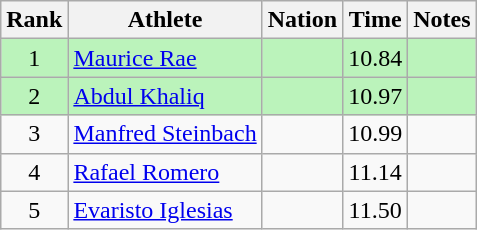<table class="wikitable sortable" style="text-align:center">
<tr>
<th>Rank</th>
<th>Athlete</th>
<th>Nation</th>
<th>Time</th>
<th>Notes</th>
</tr>
<tr bgcolor=bbf3bb>
<td>1</td>
<td align=left><a href='#'>Maurice Rae</a></td>
<td align=left></td>
<td>10.84</td>
<td></td>
</tr>
<tr bgcolor=bbf3bb>
<td>2</td>
<td align=left><a href='#'>Abdul Khaliq</a></td>
<td align=left></td>
<td>10.97</td>
<td></td>
</tr>
<tr>
<td>3</td>
<td align=left><a href='#'>Manfred Steinbach</a></td>
<td align=left></td>
<td>10.99</td>
<td></td>
</tr>
<tr>
<td>4</td>
<td align=left><a href='#'>Rafael Romero</a></td>
<td align=left></td>
<td>11.14</td>
<td></td>
</tr>
<tr>
<td>5</td>
<td align=left><a href='#'>Evaristo Iglesias</a></td>
<td align=left></td>
<td>11.50</td>
<td></td>
</tr>
</table>
